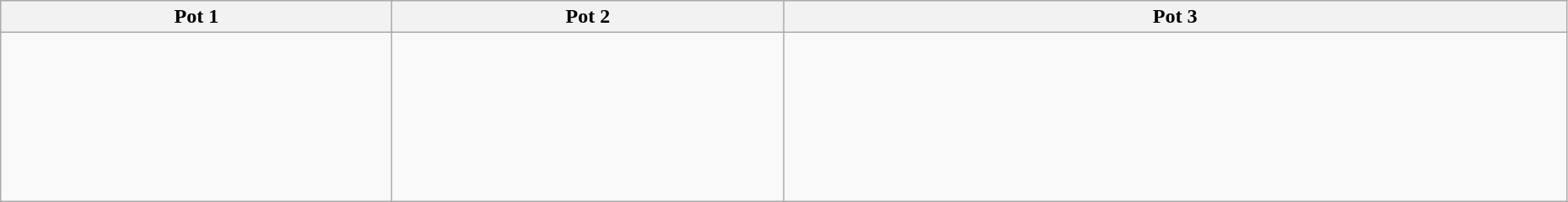<table class="wikitable" width=98%>
<tr>
<th width=25%>Pot 1</th>
<th width=25%>Pot 2</th>
<th colspan="2" width=50%>Pot 3</th>
</tr>
<tr>
<td><br> <br>
 <br>
 <br>
</td>
<td><br> <br>
 <br>
 <br>
</td>
<td><br>

 <br>
 <br>
 <br>
 

 <br>
 <br>
 <br>
 
</td>
</tr>
</table>
